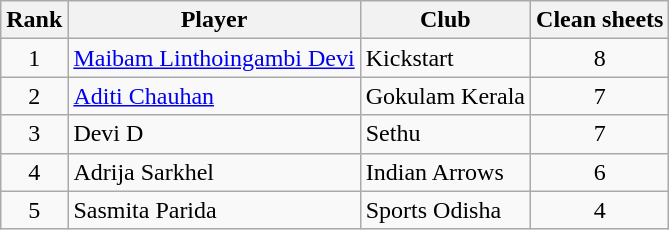<table class="wikitable sortable" style="text-align:center">
<tr>
<th>Rank</th>
<th>Player</th>
<th>Club</th>
<th>Clean sheets</th>
</tr>
<tr>
<td rowspan="1">1</td>
<td align="left"> <a href='#'>Maibam Linthoingambi Devi</a></td>
<td align="left">Kickstart</td>
<td rowspan="1">8</td>
</tr>
<tr>
<td>2</td>
<td align="left"> <a href='#'>Aditi Chauhan</a></td>
<td align="left">Gokulam Kerala</td>
<td>7</td>
</tr>
<tr>
<td>3</td>
<td align="left"> Devi D</td>
<td align="left">Sethu</td>
<td>7</td>
</tr>
<tr>
<td rowspan="1">4</td>
<td align="left"> Adrija Sarkhel</td>
<td align="left">Indian Arrows</td>
<td rowspan="1">6</td>
</tr>
<tr>
<td>5</td>
<td align="left"> Sasmita Parida</td>
<td align="left">Sports Odisha</td>
<td>4</td>
</tr>
</table>
